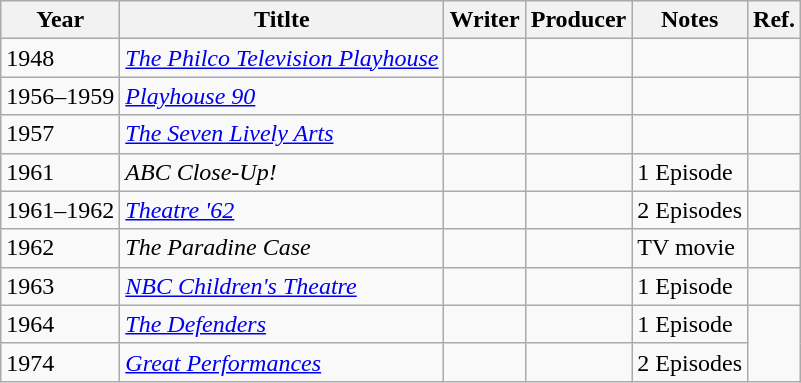<table class="wikitable">
<tr>
<th>Year</th>
<th>Titlte</th>
<th>Writer</th>
<th>Producer</th>
<th>Notes</th>
<th>Ref.</th>
</tr>
<tr>
<td>1948</td>
<td><em><a href='#'>The Philco Television Playhouse</a></em></td>
<td></td>
<td></td>
<td></td>
<td></td>
</tr>
<tr>
<td>1956–1959</td>
<td><em><a href='#'>Playhouse 90</a></em></td>
<td></td>
<td></td>
<td></td>
<td></td>
</tr>
<tr>
<td>1957</td>
<td><em><a href='#'>The Seven Lively Arts</a></em></td>
<td></td>
<td></td>
<td></td>
<td></td>
</tr>
<tr>
<td>1961</td>
<td><em>ABC Close-Up!</em></td>
<td></td>
<td></td>
<td>1 Episode</td>
<td></td>
</tr>
<tr>
<td>1961–1962</td>
<td><em><a href='#'>Theatre '62</a></em></td>
<td></td>
<td></td>
<td>2 Episodes</td>
<td></td>
</tr>
<tr>
<td>1962</td>
<td><em>The Paradine Case</em></td>
<td></td>
<td></td>
<td>TV movie</td>
<td></td>
</tr>
<tr>
<td>1963</td>
<td><em><a href='#'>NBC Children's Theatre</a></em></td>
<td></td>
<td></td>
<td>1 Episode</td>
<td></td>
</tr>
<tr>
<td>1964</td>
<td><em><a href='#'>The Defenders</a></em></td>
<td></td>
<td></td>
<td>1 Episode</td>
<td rowspan=2></td>
</tr>
<tr>
<td>1974</td>
<td><em><a href='#'>Great Performances</a></em></td>
<td></td>
<td></td>
<td>2 Episodes</td>
</tr>
</table>
